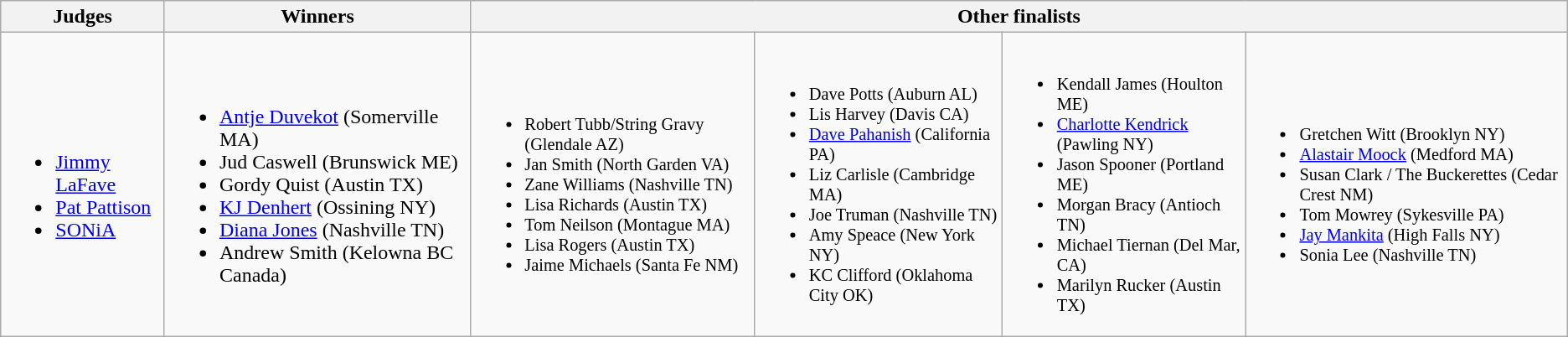<table class="wikitable mw-collapsible mw-collapsed" style="text-align:left">
<tr>
<th>Judges</th>
<th>Winners</th>
<th colspan="4" align="center">Other finalists</th>
</tr>
<tr>
<td><br><ul><li><a href='#'>Jimmy LaFave</a></li><li><a href='#'>Pat Pattison</a></li><li><a href='#'>SONiA</a></li></ul></td>
<td><br><ul><li><a href='#'>Antje Duvekot</a> (Somerville MA)</li><li>Jud Caswell (Brunswick ME)</li><li>Gordy Quist (Austin TX)</li><li><a href='#'>KJ Denhert</a> (Ossining NY)</li><li><a href='#'>Diana Jones</a> (Nashville TN)</li><li>Andrew Smith (Kelowna BC Canada)</li></ul></td>
<td style="font-size:85%"><br><ul><li>Robert Tubb/String Gravy (Glendale AZ)</li><li>Jan Smith (North Garden VA)</li><li>Zane Williams (Nashville TN)</li><li>Lisa Richards (Austin TX)</li><li>Tom Neilson (Montague MA)</li><li>Lisa Rogers (Austin TX) </li><li>Jaime Michaels (Santa Fe NM)</li></ul></td>
<td style="font-size:85%"><br><ul><li>Dave Potts (Auburn AL)</li><li>Lis Harvey (Davis CA)</li><li><a href='#'>Dave Pahanish</a> (California PA)</li><li>Liz Carlisle (Cambridge MA)</li><li>Joe Truman (Nashville TN)</li><li>Amy Speace (New York NY)</li><li>KC Clifford (Oklahoma City OK)</li></ul></td>
<td style="font-size:85%"><br><ul><li>Kendall James (Houlton ME)</li><li><a href='#'>Charlotte Kendrick</a> (Pawling NY)</li><li>Jason Spooner (Portland ME)</li><li>Morgan Bracy (Antioch TN)</li><li>Michael Tiernan (Del Mar, CA)</li><li>Marilyn Rucker (Austin TX)</li></ul></td>
<td style="font-size:85%"><br><ul><li>Gretchen Witt (Brooklyn NY)</li><li><a href='#'>Alastair Moock</a> (Medford MA)</li><li>Susan Clark / The Buckerettes (Cedar Crest NM)</li><li>Tom Mowrey (Sykesville PA)</li><li><a href='#'>Jay Mankita</a> (High Falls NY)</li><li>Sonia Lee (Nashville TN)</li></ul></td>
</tr>
</table>
